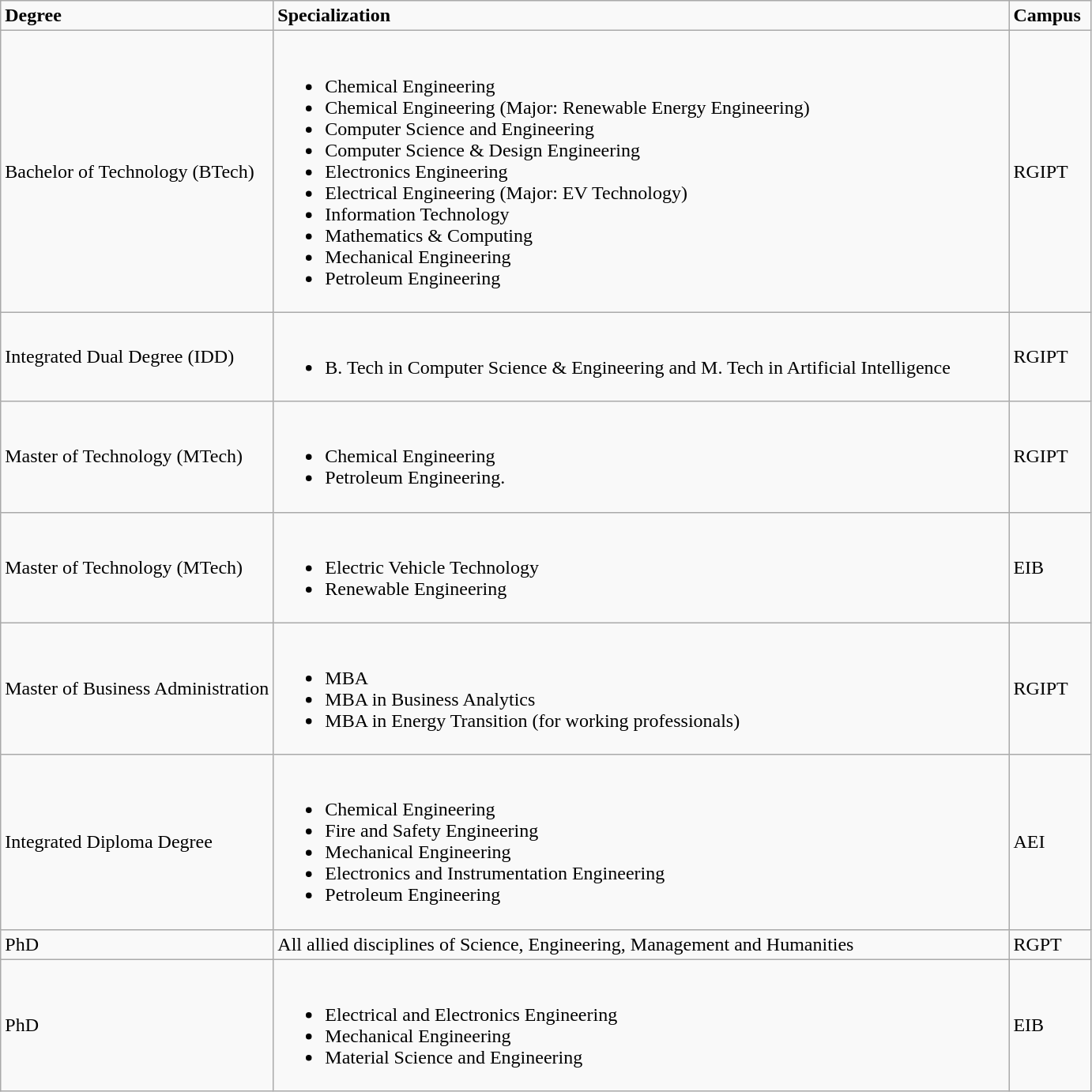<table class="wikitable">
<tr>
<td style="width:25%;"><strong>Degree</strong></td>
<td><strong>Specialization</strong></td>
<td><strong>Campus</strong></td>
</tr>
<tr>
<td style="width:25%;">Bachelor of Technology (BTech)</td>
<td><br><ul><li>Chemical Engineering</li><li>Chemical Engineering (Major: Renewable Energy Engineering)</li><li>Computer Science and Engineering</li><li>Computer Science & Design Engineering</li><li>Electronics Engineering</li><li>Electrical Engineering (Major: EV  Technology)</li><li>Information Technology</li><li>Mathematics & Computing</li><li>Mechanical Engineering</li><li>Petroleum Engineering</li></ul></td>
<td>RGIPT</td>
</tr>
<tr>
<td>Integrated Dual Degree (IDD)</td>
<td><br><ul><li>B. Tech in Computer Science & Engineering and M. Tech in Artificial Intelligence</li></ul></td>
<td>RGIPT</td>
</tr>
<tr>
<td style="width:25%;">Master of Technology (MTech)</td>
<td><br><ul><li>Chemical Engineering</li><li>Petroleum Engineering.</li></ul></td>
<td>RGIPT</td>
</tr>
<tr>
<td style="width:25%;">Master of Technology (MTech)</td>
<td><br><ul><li>Electric Vehicle Technology</li><li>Renewable Engineering</li></ul></td>
<td>EIB</td>
</tr>
<tr>
<td style="width:25%;">Master of Business Administration</td>
<td><br><ul><li>MBA</li><li>MBA in Business Analytics</li><li>MBA in Energy Transition (for working professionals)</li></ul></td>
<td>RGIPT</td>
</tr>
<tr>
<td style="width:25%;">Integrated Diploma Degree</td>
<td><br><ul><li>Chemical Engineering</li><li>Fire and Safety Engineering</li><li>Mechanical Engineering</li><li>Electronics and Instrumentation Engineering</li><li>Petroleum Engineering</li></ul></td>
<td>AEI</td>
</tr>
<tr>
<td style="width:25%;">PhD</td>
<td>All allied disciplines of Science, Engineering, Management and Humanities</td>
<td>RGPT</td>
</tr>
<tr>
<td style="width:25%;">PhD</td>
<td><br><ul><li>Electrical and Electronics Engineering</li><li>Mechanical Engineering</li><li>Material Science and Engineering</li></ul></td>
<td>EIB</td>
</tr>
</table>
